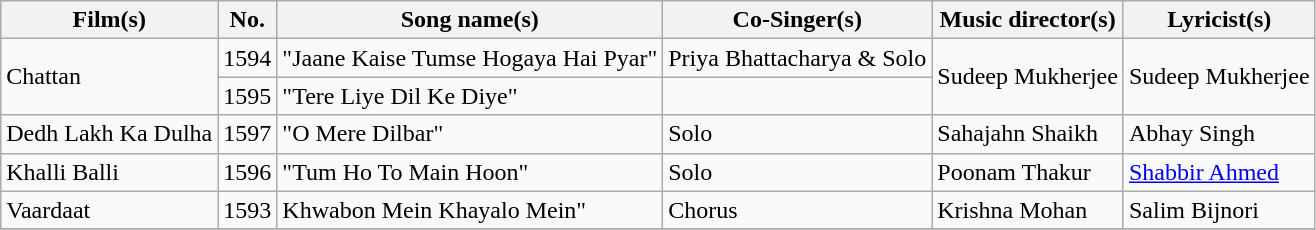<table class="wikitable sortable">
<tr>
<th>Film(s)</th>
<th>No.</th>
<th>Song name(s)</th>
<th>Co-Singer(s)</th>
<th>Music director(s)</th>
<th>Lyricist(s)</th>
</tr>
<tr>
<td rowspan="2">Chattan</td>
<td>1594</td>
<td>"Jaane Kaise Tumse Hogaya Hai Pyar"</td>
<td>Priya Bhattacharya & Solo</td>
<td rowspan="2">Sudeep Mukherjee</td>
<td rowspan="2">Sudeep Mukherjee</td>
</tr>
<tr>
<td>1595</td>
<td>"Tere Liye Dil Ke Diye"</td>
<td></td>
</tr>
<tr>
<td>Dedh Lakh Ka Dulha</td>
<td>1597</td>
<td>"O Mere Dilbar"</td>
<td>Solo</td>
<td>Sahajahn Shaikh</td>
<td>Abhay Singh</td>
</tr>
<tr>
<td>Khalli Balli</td>
<td>1596</td>
<td>"Tum Ho To Main Hoon"</td>
<td>Solo</td>
<td>Poonam Thakur</td>
<td><a href='#'>Shabbir Ahmed</a></td>
</tr>
<tr>
<td>Vaardaat</td>
<td>1593</td>
<td>Khwabon Mein Khayalo Mein"</td>
<td>Chorus</td>
<td>Krishna Mohan</td>
<td>Salim Bijnori</td>
</tr>
<tr>
</tr>
</table>
